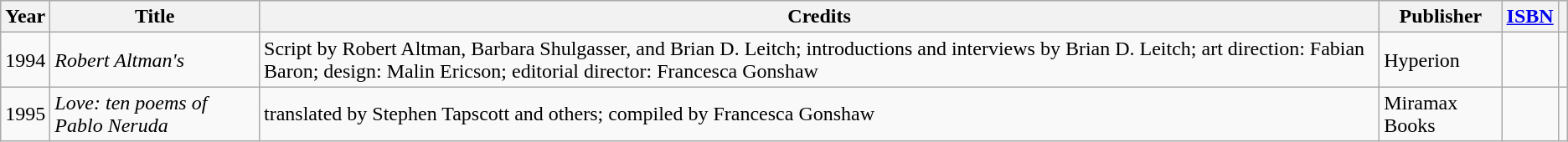<table class="wikitable">
<tr>
<th>Year</th>
<th>Title</th>
<th>Credits</th>
<th>Publisher</th>
<th><a href='#'>ISBN</a></th>
<th></th>
</tr>
<tr>
<td>1994</td>
<td><em>Robert Altman's </em></td>
<td>Script by Robert Altman, Barbara Shulgasser, and Brian D. Leitch; introductions and interviews by Brian D. Leitch; art direction: Fabian Baron; design: Malin Ericson; editorial director: Francesca Gonshaw</td>
<td>Hyperion</td>
<td></td>
<td align="center"></td>
</tr>
<tr>
<td>1995</td>
<td><em>Love: ten poems of Pablo Neruda</em></td>
<td>translated by Stephen Tapscott and others; compiled by Francesca Gonshaw</td>
<td>Miramax Books</td>
<td></td>
<td align="center"></td>
</tr>
</table>
